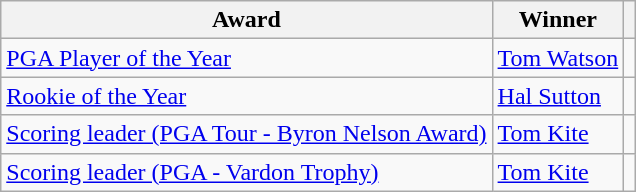<table class="wikitable">
<tr>
<th>Award</th>
<th>Winner</th>
<th></th>
</tr>
<tr>
<td><a href='#'>PGA Player of the Year</a></td>
<td> <a href='#'>Tom Watson</a></td>
<td></td>
</tr>
<tr>
<td><a href='#'>Rookie of the Year</a></td>
<td> <a href='#'>Hal Sutton</a></td>
<td></td>
</tr>
<tr>
<td><a href='#'>Scoring leader (PGA Tour - Byron Nelson Award)</a></td>
<td> <a href='#'>Tom Kite</a></td>
<td></td>
</tr>
<tr>
<td><a href='#'>Scoring leader (PGA - Vardon Trophy)</a></td>
<td> <a href='#'>Tom Kite</a></td>
<td></td>
</tr>
</table>
